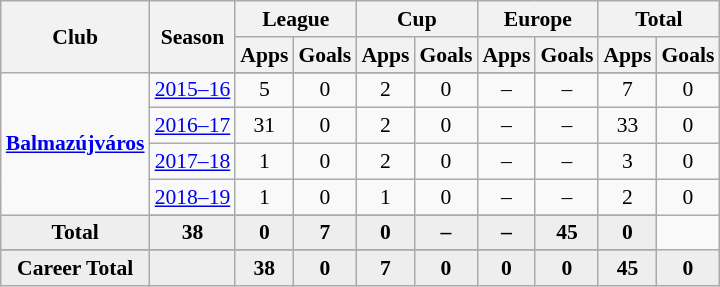<table class="wikitable" style="font-size:90%; text-align: center;">
<tr>
<th rowspan="2">Club</th>
<th rowspan="2">Season</th>
<th colspan="2">League</th>
<th colspan="2">Cup</th>
<th colspan="2">Europe</th>
<th colspan="2">Total</th>
</tr>
<tr>
<th>Apps</th>
<th>Goals</th>
<th>Apps</th>
<th>Goals</th>
<th>Apps</th>
<th>Goals</th>
<th>Apps</th>
<th>Goals</th>
</tr>
<tr ||-||-||-|->
<td rowspan="6" valign="center"><strong><a href='#'>Balmazújváros</a></strong></td>
</tr>
<tr>
<td><a href='#'>2015–16</a></td>
<td>5</td>
<td>0</td>
<td>2</td>
<td>0</td>
<td>–</td>
<td>–</td>
<td>7</td>
<td>0</td>
</tr>
<tr>
<td><a href='#'>2016–17</a></td>
<td>31</td>
<td>0</td>
<td>2</td>
<td>0</td>
<td>–</td>
<td>–</td>
<td>33</td>
<td>0</td>
</tr>
<tr>
<td><a href='#'>2017–18</a></td>
<td>1</td>
<td>0</td>
<td>2</td>
<td>0</td>
<td>–</td>
<td>–</td>
<td>3</td>
<td>0</td>
</tr>
<tr>
<td><a href='#'>2018–19</a></td>
<td>1</td>
<td>0</td>
<td>1</td>
<td>0</td>
<td>–</td>
<td>–</td>
<td>2</td>
<td>0</td>
</tr>
<tr>
</tr>
<tr style="font-weight:bold; background-color:#eeeeee;">
<td>Total</td>
<td>38</td>
<td>0</td>
<td>7</td>
<td>0</td>
<td>–</td>
<td>–</td>
<td>45</td>
<td>0</td>
</tr>
<tr>
</tr>
<tr style="font-weight:bold; background-color:#eeeeee;">
<td rowspan="2" valign="top"><strong>Career Total</strong></td>
<td></td>
<td><strong>38</strong></td>
<td><strong>0</strong></td>
<td><strong>7</strong></td>
<td><strong>0</strong></td>
<td><strong>0</strong></td>
<td><strong>0</strong></td>
<td><strong>45</strong></td>
<td><strong>0</strong></td>
</tr>
</table>
